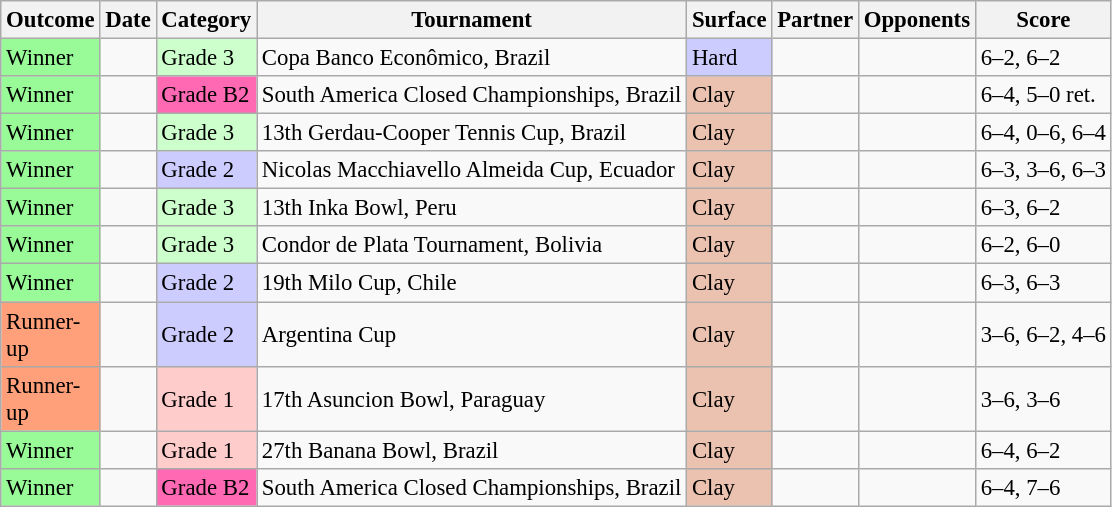<table class="sortable wikitable" style="font-size:95%;">
<tr>
<th scope="col" style="width:40px;">Outcome</th>
<th scope="col">Date</th>
<th scope="col">Category</th>
<th scope="col">Tournament</th>
<th scope="col">Surface</th>
<th scope="col">Partner</th>
<th scope="col">Opponents</th>
<th scope="col" class="unsortable">Score</th>
</tr>
<tr>
<td bgcolor=98FB98>Winner</td>
<td></td>
<td bgcolor="#CCFFCC">Grade 3</td>
<td>Copa Banco Econômico, Brazil</td>
<td style="background:#ccf;">Hard</td>
<td></td>
<td> <br> </td>
<td>6–2, 6–2</td>
</tr>
<tr>
<td bgcolor=98FB98>Winner</td>
<td></td>
<td bgcolor="#ff69b4">Grade B2</td>
<td>South America Closed Championships, Brazil</td>
<td bgcolor=EBC2AF>Clay</td>
<td></td>
<td> <br> </td>
<td>6–4, 5–0 ret.</td>
</tr>
<tr>
<td bgcolor=98FB98>Winner</td>
<td></td>
<td bgcolor="#CCFFCC">Grade 3</td>
<td>13th Gerdau-Cooper Tennis Cup, Brazil</td>
<td bgcolor=EBC2AF>Clay</td>
<td></td>
<td> <br> </td>
<td>6–4, 0–6, 6–4</td>
</tr>
<tr>
<td bgcolor=98FB98>Winner</td>
<td></td>
<td bgcolor="#CCCCFF">Grade 2</td>
<td>Nicolas Macchiavello Almeida Cup, Ecuador</td>
<td bgcolor=EBC2AF>Clay</td>
<td></td>
<td> <br> </td>
<td>6–3, 3–6, 6–3</td>
</tr>
<tr>
<td bgcolor=98FB98>Winner</td>
<td></td>
<td bgcolor="#CCFFCC">Grade 3</td>
<td>13th Inka Bowl, Peru</td>
<td bgcolor=EBC2AF>Clay</td>
<td></td>
<td> <br> </td>
<td>6–3, 6–2</td>
</tr>
<tr>
<td bgcolor=98FB98>Winner</td>
<td></td>
<td bgcolor="#CCFFCC">Grade 3</td>
<td>Condor de Plata Tournament, Bolivia</td>
<td bgcolor=EBC2AF>Clay</td>
<td></td>
<td> <br> </td>
<td>6–2, 6–0</td>
</tr>
<tr>
<td bgcolor=98FB98>Winner</td>
<td></td>
<td bgcolor="#CCCCFF">Grade 2</td>
<td>19th Milo Cup, Chile</td>
<td bgcolor=EBC2AF>Clay</td>
<td></td>
<td> <br> </td>
<td>6–3, 6–3</td>
</tr>
<tr>
<td bgcolor=FFA07A>Runner-up</td>
<td></td>
<td bgcolor="#CCCCFF">Grade 2</td>
<td>Argentina Cup</td>
<td bgcolor=EBC2AF>Clay</td>
<td></td>
<td> <br> </td>
<td>3–6, 6–2, 4–6</td>
</tr>
<tr>
<td bgcolor=FFA07A>Runner-up</td>
<td></td>
<td bgcolor="#ffcccc">Grade 1</td>
<td>17th Asuncion Bowl, Paraguay</td>
<td bgcolor=EBC2AF>Clay</td>
<td></td>
<td> <br> </td>
<td>3–6, 3–6</td>
</tr>
<tr>
<td bgcolor=98FB98>Winner</td>
<td></td>
<td bgcolor="#ffcccc">Grade 1</td>
<td>27th Banana Bowl, Brazil</td>
<td bgcolor=EBC2AF>Clay</td>
<td></td>
<td> <br> </td>
<td>6–4, 6–2</td>
</tr>
<tr>
<td bgcolor=98FB98>Winner</td>
<td></td>
<td bgcolor="#ff69b4">Grade B2</td>
<td>South America Closed Championships, Brazil</td>
<td bgcolor=EBC2AF>Clay</td>
<td></td>
<td> <br> </td>
<td>6–4, 7–6</td>
</tr>
</table>
